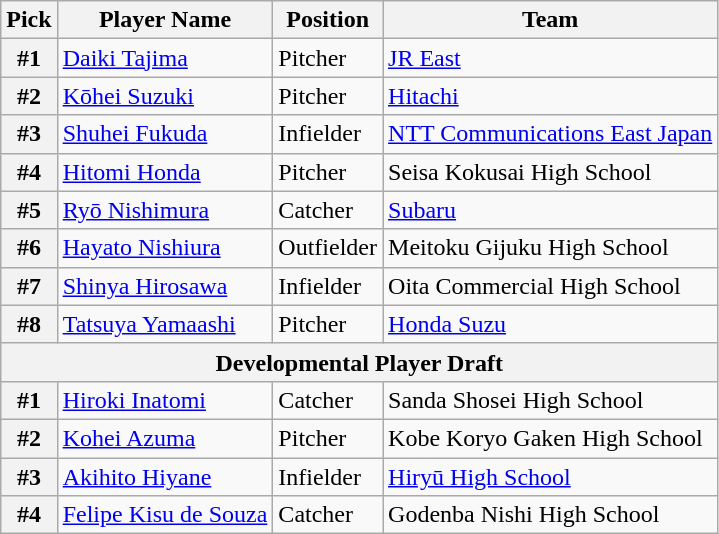<table class="wikitable">
<tr>
<th>Pick</th>
<th>Player Name</th>
<th>Position</th>
<th>Team</th>
</tr>
<tr>
<th>#1</th>
<td><a href='#'>Daiki Tajima</a></td>
<td>Pitcher</td>
<td><a href='#'>JR East</a></td>
</tr>
<tr>
<th>#2</th>
<td><a href='#'>Kōhei Suzuki</a></td>
<td>Pitcher</td>
<td><a href='#'>Hitachi</a></td>
</tr>
<tr>
<th>#3</th>
<td><a href='#'>Shuhei Fukuda</a></td>
<td>Infielder</td>
<td><a href='#'>NTT Communications East Japan</a></td>
</tr>
<tr>
<th>#4</th>
<td><a href='#'>Hitomi Honda</a></td>
<td>Pitcher</td>
<td>Seisa Kokusai High School</td>
</tr>
<tr>
<th>#5</th>
<td><a href='#'>Ryō Nishimura</a></td>
<td>Catcher</td>
<td><a href='#'>Subaru</a></td>
</tr>
<tr>
<th>#6</th>
<td><a href='#'>Hayato Nishiura</a></td>
<td>Outfielder</td>
<td>Meitoku Gijuku High School</td>
</tr>
<tr>
<th>#7</th>
<td><a href='#'>Shinya Hirosawa</a></td>
<td>Infielder</td>
<td>Oita Commercial High School</td>
</tr>
<tr>
<th>#8</th>
<td><a href='#'>Tatsuya Yamaashi</a></td>
<td>Pitcher</td>
<td><a href='#'>Honda Suzu</a></td>
</tr>
<tr>
<th colspan="5">Developmental Player Draft</th>
</tr>
<tr>
<th>#1</th>
<td><a href='#'>Hiroki Inatomi</a></td>
<td>Catcher</td>
<td>Sanda Shosei High School</td>
</tr>
<tr>
<th>#2</th>
<td><a href='#'>Kohei Azuma</a></td>
<td>Pitcher</td>
<td>Kobe Koryo Gaken High School</td>
</tr>
<tr>
<th>#3</th>
<td><a href='#'>Akihito Hiyane</a></td>
<td>Infielder</td>
<td><a href='#'>Hiryū High School</a></td>
</tr>
<tr>
<th>#4</th>
<td><a href='#'>Felipe Kisu de Souza</a></td>
<td>Catcher</td>
<td>Godenba Nishi High School</td>
</tr>
</table>
